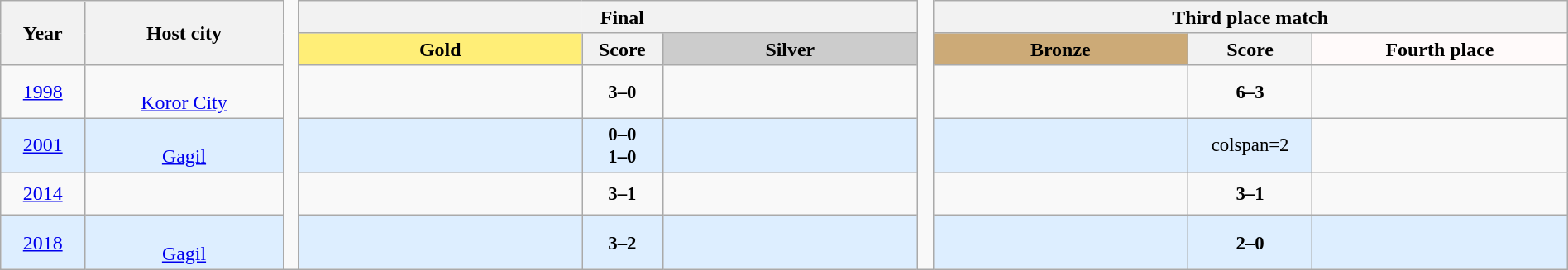<table class="wikitable" style="text-align:center; font-size:95%; width:100%">
<tr style="height:0px;">
<td colspan="2" style="border-bottom:1px solid transparent;padding:0;"></td>
<td rowspan="13" style="width:0.5em;border-top:1px solid transparent;padding:0;"></td>
<td colspan="3" style="border-bottom:1px solid transparent;padding:0;"></td>
<td rowspan="13" style="width:0.5em;border-top:1px solid transparent;padding:0;"></td>
<td colspan="3" style="border-bottom:1px solid transparent;padding:0;"></td>
</tr>
<tr style="font-size:105%;">
<th rowspan="2" style="width:2.5em;">Year</th>
<th rowspan="2" style="width:6.5em;">Host city</th>
<th style="border-right:0px solid transparent;"></th>
<th style="border:none;">Final</th>
<th style="border-left:0px solid transparent;"></th>
<th colspan="3">Third place match</th>
</tr>
<tr style="font-size:105%;">
<th style="width:9.5em;background:#fe7;;">Gold</th>
<th style="width:2.0em;">Score</th>
<th style="width:8.5em;background:#ccc;;">Silver</th>
<th style="width:8.5em;background:#ca7;;">Bronze</th>
<th style="width:2.0em;">Score</th>
<th style="width:8.5em;background:snow;;">Fourth place</th>
</tr>
<tr>
<td style="font-size:105%;padding-top:0.5em;padding-bottom:0.5em;"><a href='#'>1998</a></td>
<td style="font-size:105%;"><br><a href='#'>Koror City</a></td>
<td><strong></strong></td>
<td><strong>3–0</strong></td>
<td></td>
<td></td>
<td><strong>6–3</strong></td>
<td></td>
</tr>
<tr bgcolor=#def>
<td style="font-size:105%;padding-top:0.5em;padding-bottom:0.5em;"><a href='#'>2001</a></td>
<td style="font-size:105%;"><br><a href='#'>Gagil</a></td>
<td><strong></strong></td>
<td><strong>0–0<br>1–0</strong></td>
<td></td>
<td></td>
<td>colspan=2 </td>
</tr>
<tr>
<td style="font-size:105%;padding-top:0.5em;padding-bottom:0.5em;"><a href='#'>2014</a></td>
<td style="font-size:105%;padding:2px;"><br></td>
<td><strong></strong></td>
<td><strong>3–1</strong></td>
<td></td>
<td style="padding:2px;"></td>
<td><strong>3–1</strong></td>
<td></td>
</tr>
<tr bgcolor=#def>
<td style="font-size:105%;padding-top:0.5em;padding-bottom:0.5em;"><a href='#'>2018</a></td>
<td style="font-size:105%;"><br><a href='#'>Gagil</a></td>
<td><strong></strong></td>
<td><strong>3–2</strong></td>
<td></td>
<td></td>
<td><strong>2–0</strong></td>
<td style="padding:2px;"></td>
</tr>
</table>
